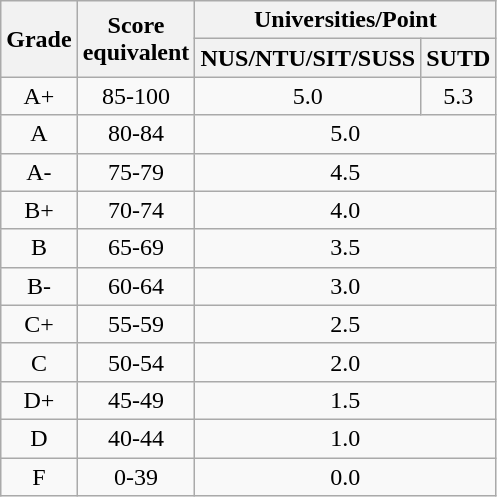<table class="wikitable" style="text-align: center">
<tr>
<th rowspan="2">Grade</th>
<th rowspan="2">Score<br>equivalent</th>
<th colspan="2">Universities/Point</th>
</tr>
<tr>
<th>NUS/NTU/SIT/SUSS</th>
<th>SUTD</th>
</tr>
<tr>
<td>A+</td>
<td>85-100</td>
<td>5.0</td>
<td>5.3</td>
</tr>
<tr>
<td>A</td>
<td>80-84</td>
<td colspan="2">5.0</td>
</tr>
<tr>
<td>A-</td>
<td>75-79</td>
<td colspan="2">4.5</td>
</tr>
<tr>
<td>B+</td>
<td>70-74</td>
<td colspan="2">4.0</td>
</tr>
<tr>
<td>B</td>
<td>65-69</td>
<td colspan="2">3.5</td>
</tr>
<tr>
<td>B-</td>
<td>60-64</td>
<td colspan="2">3.0</td>
</tr>
<tr>
<td>C+</td>
<td>55-59</td>
<td colspan="2">2.5</td>
</tr>
<tr>
<td>C</td>
<td>50-54</td>
<td colspan="2">2.0</td>
</tr>
<tr>
<td>D+</td>
<td>45-49</td>
<td colspan="2">1.5</td>
</tr>
<tr>
<td>D</td>
<td>40-44</td>
<td colspan="2">1.0</td>
</tr>
<tr>
<td>F</td>
<td>0-39</td>
<td colspan="2">0.0</td>
</tr>
</table>
